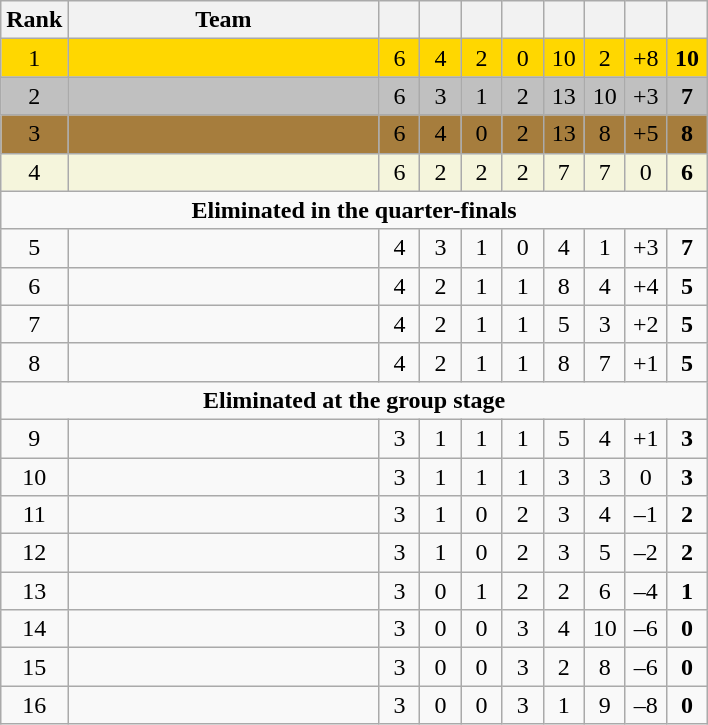<table class="wikitable" style="text-align:center">
<tr>
<th width=20>Rank</th>
<th width=200>Team</th>
<th width="20"></th>
<th width="20"></th>
<th width="20"></th>
<th width="20"></th>
<th width="20"></th>
<th width="20"></th>
<th width="20"></th>
<th width="20"></th>
</tr>
<tr style="background:gold;">
<td>1</td>
<td style="text-align:left;"></td>
<td>6</td>
<td>4</td>
<td>2</td>
<td>0</td>
<td>10</td>
<td>2</td>
<td>+8</td>
<td><strong>10</strong></td>
</tr>
<tr style="background:silver;">
<td>2</td>
<td style="text-align:left;"></td>
<td>6</td>
<td>3</td>
<td>1</td>
<td>2</td>
<td>13</td>
<td>10</td>
<td>+3</td>
<td><strong>7</strong></td>
</tr>
<tr style="background:#a67d3d;">
<td>3</td>
<td style="text-align:left;"></td>
<td>6</td>
<td>4</td>
<td>0</td>
<td>2</td>
<td>13</td>
<td>8</td>
<td>+5</td>
<td><strong>8</strong></td>
</tr>
<tr style="background:beige;">
<td>4</td>
<td style="text-align:left;"></td>
<td>6</td>
<td>2</td>
<td>2</td>
<td>2</td>
<td>7</td>
<td>7</td>
<td>0</td>
<td><strong>6</strong></td>
</tr>
<tr>
<td colspan="11"><strong>Eliminated in the quarter-finals</strong></td>
</tr>
<tr>
<td>5</td>
<td style="text-align:left;"></td>
<td>4</td>
<td>3</td>
<td>1</td>
<td>0</td>
<td>4</td>
<td>1</td>
<td>+3</td>
<td><strong>7</strong></td>
</tr>
<tr>
<td>6</td>
<td style="text-align:left;"></td>
<td>4</td>
<td>2</td>
<td>1</td>
<td>1</td>
<td>8</td>
<td>4</td>
<td>+4</td>
<td><strong>5</strong></td>
</tr>
<tr>
<td>7</td>
<td style="text-align:left;"></td>
<td>4</td>
<td>2</td>
<td>1</td>
<td>1</td>
<td>5</td>
<td>3</td>
<td>+2</td>
<td><strong>5</strong></td>
</tr>
<tr>
<td>8</td>
<td style="text-align:left;"></td>
<td>4</td>
<td>2</td>
<td>1</td>
<td>1</td>
<td>8</td>
<td>7</td>
<td>+1</td>
<td><strong>5</strong></td>
</tr>
<tr>
<td colspan="11"><strong>Eliminated at the group stage</strong></td>
</tr>
<tr>
<td>9</td>
<td style="text-align:left;"></td>
<td>3</td>
<td>1</td>
<td>1</td>
<td>1</td>
<td>5</td>
<td>4</td>
<td>+1</td>
<td><strong>3</strong></td>
</tr>
<tr>
<td>10</td>
<td style="text-align:left;"></td>
<td>3</td>
<td>1</td>
<td>1</td>
<td>1</td>
<td>3</td>
<td>3</td>
<td>0</td>
<td><strong>3</strong></td>
</tr>
<tr>
<td>11</td>
<td style="text-align:left;"></td>
<td>3</td>
<td>1</td>
<td>0</td>
<td>2</td>
<td>3</td>
<td>4</td>
<td>–1</td>
<td><strong>2</strong></td>
</tr>
<tr>
<td>12</td>
<td style="text-align:left;"></td>
<td>3</td>
<td>1</td>
<td>0</td>
<td>2</td>
<td>3</td>
<td>5</td>
<td>–2</td>
<td><strong>2</strong></td>
</tr>
<tr>
<td>13</td>
<td style="text-align:left;"></td>
<td>3</td>
<td>0</td>
<td>1</td>
<td>2</td>
<td>2</td>
<td>6</td>
<td>–4</td>
<td><strong>1</strong></td>
</tr>
<tr>
<td>14</td>
<td style="text-align:left;"></td>
<td>3</td>
<td>0</td>
<td>0</td>
<td>3</td>
<td>4</td>
<td>10</td>
<td>–6</td>
<td><strong>0</strong></td>
</tr>
<tr>
<td>15</td>
<td style="text-align:left;"></td>
<td>3</td>
<td>0</td>
<td>0</td>
<td>3</td>
<td>2</td>
<td>8</td>
<td>–6</td>
<td><strong>0</strong></td>
</tr>
<tr>
<td>16</td>
<td style="text-align:left;"></td>
<td>3</td>
<td>0</td>
<td>0</td>
<td>3</td>
<td>1</td>
<td>9</td>
<td>–8</td>
<td><strong>0</strong></td>
</tr>
</table>
